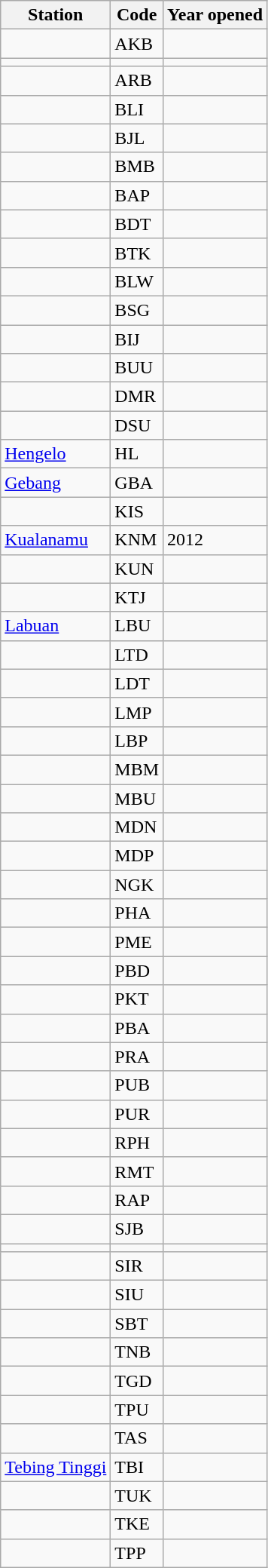<table class="wikitable sortable">
<tr>
<th>Station</th>
<th>Code</th>
<th>Year opened</th>
</tr>
<tr>
<td></td>
<td>AKB</td>
<td></td>
</tr>
<tr>
<td></td>
<td></td>
<td></td>
</tr>
<tr>
<td></td>
<td>ARB</td>
<td></td>
</tr>
<tr>
<td></td>
<td>BLI</td>
<td></td>
</tr>
<tr>
<td></td>
<td>BJL</td>
<td></td>
</tr>
<tr>
<td></td>
<td>BMB</td>
<td></td>
</tr>
<tr>
<td></td>
<td>BAP</td>
<td></td>
</tr>
<tr>
<td></td>
<td>BDT</td>
<td></td>
</tr>
<tr>
<td></td>
<td>BTK</td>
<td></td>
</tr>
<tr>
<td></td>
<td>BLW</td>
<td></td>
</tr>
<tr>
<td></td>
<td>BSG</td>
<td></td>
</tr>
<tr>
<td></td>
<td>BIJ</td>
<td></td>
</tr>
<tr>
<td></td>
<td>BUU</td>
<td></td>
</tr>
<tr>
<td></td>
<td>DMR</td>
<td></td>
</tr>
<tr>
<td></td>
<td>DSU</td>
<td></td>
</tr>
<tr>
<td><a href='#'>Hengelo</a></td>
<td>HL</td>
<td></td>
</tr>
<tr>
<td><a href='#'>Gebang</a></td>
<td>GBA</td>
<td></td>
</tr>
<tr>
<td></td>
<td>KIS</td>
<td></td>
</tr>
<tr>
<td><a href='#'>Kualanamu</a></td>
<td>KNM</td>
<td>2012</td>
</tr>
<tr>
<td></td>
<td>KUN</td>
<td></td>
</tr>
<tr>
<td></td>
<td>KTJ</td>
<td></td>
</tr>
<tr>
<td><a href='#'>Labuan</a></td>
<td>LBU</td>
<td></td>
</tr>
<tr>
<td></td>
<td>LTD</td>
<td></td>
</tr>
<tr>
<td></td>
<td>LDT</td>
<td></td>
</tr>
<tr>
<td></td>
<td>LMP</td>
<td></td>
</tr>
<tr>
<td></td>
<td>LBP</td>
<td></td>
</tr>
<tr>
<td></td>
<td>MBM</td>
<td></td>
</tr>
<tr>
<td></td>
<td>MBU</td>
<td></td>
</tr>
<tr>
<td></td>
<td>MDN</td>
<td></td>
</tr>
<tr>
<td></td>
<td>MDP</td>
<td></td>
</tr>
<tr>
<td></td>
<td>NGK</td>
<td></td>
</tr>
<tr>
<td></td>
<td>PHA</td>
<td></td>
</tr>
<tr>
<td></td>
<td>PME</td>
<td></td>
</tr>
<tr>
<td></td>
<td>PBD</td>
<td></td>
</tr>
<tr>
<td></td>
<td>PKT</td>
<td></td>
</tr>
<tr>
<td></td>
<td>PBA</td>
<td></td>
</tr>
<tr>
<td></td>
<td>PRA</td>
<td></td>
</tr>
<tr>
<td></td>
<td>PUB</td>
<td></td>
</tr>
<tr>
<td></td>
<td>PUR</td>
<td></td>
</tr>
<tr>
<td></td>
<td>RPH</td>
<td></td>
</tr>
<tr>
<td></td>
<td>RMT</td>
<td></td>
</tr>
<tr>
<td></td>
<td>RAP</td>
<td></td>
</tr>
<tr>
<td></td>
<td>SJB</td>
<td></td>
</tr>
<tr>
<td></td>
<td></td>
<td></td>
</tr>
<tr>
<td></td>
<td>SIR</td>
<td></td>
</tr>
<tr>
<td></td>
<td>SIU</td>
<td></td>
</tr>
<tr>
<td></td>
<td>SBT</td>
<td></td>
</tr>
<tr>
<td></td>
<td>TNB</td>
<td></td>
</tr>
<tr>
<td></td>
<td>TGD</td>
<td></td>
</tr>
<tr>
<td></td>
<td>TPU</td>
<td></td>
</tr>
<tr>
<td></td>
<td>TAS</td>
<td></td>
</tr>
<tr>
<td><a href='#'>Tebing Tinggi</a></td>
<td>TBI</td>
<td></td>
</tr>
<tr>
<td></td>
<td>TUK</td>
<td></td>
</tr>
<tr>
<td></td>
<td>TKE</td>
<td></td>
</tr>
<tr>
<td></td>
<td>TPP</td>
<td></td>
</tr>
</table>
